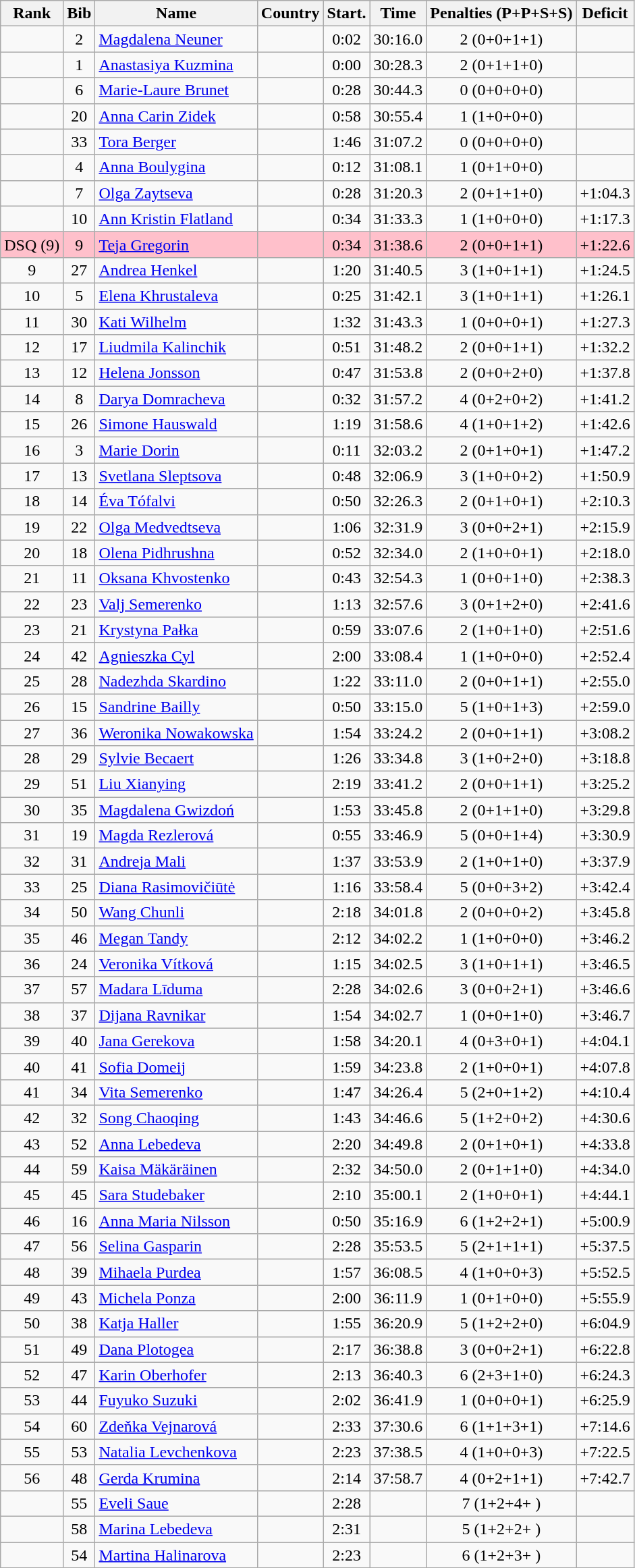<table class="wikitable sortable" style="text-align:center">
<tr>
<th>Rank</th>
<th>Bib</th>
<th>Name</th>
<th>Country</th>
<th>Start.</th>
<th>Time</th>
<th>Penalties  (P+P+S+S)</th>
<th>Deficit</th>
</tr>
<tr>
<td></td>
<td>2</td>
<td align=left><a href='#'>Magdalena Neuner</a></td>
<td align=left></td>
<td>0:02</td>
<td>30:16.0</td>
<td>2 (0+0+1+1)</td>
<td></td>
</tr>
<tr>
<td></td>
<td>1</td>
<td align=left><a href='#'>Anastasiya Kuzmina</a></td>
<td align=left></td>
<td>0:00</td>
<td>30:28.3</td>
<td>2 (0+1+1+0)</td>
<td></td>
</tr>
<tr>
<td></td>
<td>6</td>
<td align=left><a href='#'>Marie-Laure Brunet</a></td>
<td align=left></td>
<td>0:28</td>
<td>30:44.3</td>
<td>0 (0+0+0+0)</td>
<td></td>
</tr>
<tr>
<td></td>
<td>20</td>
<td align=left><a href='#'>Anna Carin Zidek</a></td>
<td align=left></td>
<td>0:58</td>
<td>30:55.4</td>
<td>1 (1+0+0+0)</td>
<td></td>
</tr>
<tr>
<td></td>
<td>33</td>
<td align=left><a href='#'>Tora Berger</a></td>
<td align=left></td>
<td>1:46</td>
<td>31:07.2</td>
<td>0 (0+0+0+0)</td>
<td></td>
</tr>
<tr>
<td></td>
<td>4</td>
<td align=left><a href='#'>Anna Boulygina</a></td>
<td align=left></td>
<td>0:12</td>
<td>31:08.1</td>
<td>1 (0+1+0+0)</td>
<td></td>
</tr>
<tr>
<td></td>
<td>7</td>
<td align=left><a href='#'>Olga Zaytseva</a></td>
<td align=left></td>
<td>0:28</td>
<td>31:20.3</td>
<td>2 (0+1+1+0)</td>
<td>+1:04.3</td>
</tr>
<tr>
<td></td>
<td>10</td>
<td align=left><a href='#'>Ann Kristin Flatland</a></td>
<td align=left></td>
<td>0:34</td>
<td>31:33.3</td>
<td>1 (1+0+0+0)</td>
<td>+1:17.3</td>
</tr>
<tr bgcolor=pink>
<td>DSQ (9)</td>
<td>9</td>
<td align=left><a href='#'>Teja Gregorin</a></td>
<td align=left></td>
<td>0:34</td>
<td>31:38.6</td>
<td>2 (0+0+1+1)</td>
<td>+1:22.6</td>
</tr>
<tr>
<td>9</td>
<td>27</td>
<td align=left><a href='#'>Andrea Henkel</a></td>
<td align=left></td>
<td>1:20</td>
<td>31:40.5</td>
<td>3 (1+0+1+1)</td>
<td>+1:24.5</td>
</tr>
<tr>
<td>10</td>
<td>5</td>
<td align=left><a href='#'>Elena Khrustaleva</a></td>
<td align=left></td>
<td>0:25</td>
<td>31:42.1</td>
<td>3 (1+0+1+1)</td>
<td>+1:26.1</td>
</tr>
<tr>
<td>11</td>
<td>30</td>
<td align=left><a href='#'>Kati Wilhelm</a></td>
<td align=left></td>
<td>1:32</td>
<td>31:43.3</td>
<td>1 (0+0+0+1)</td>
<td>+1:27.3</td>
</tr>
<tr>
<td>12</td>
<td>17</td>
<td align=left><a href='#'>Liudmila Kalinchik</a></td>
<td align=left></td>
<td>0:51</td>
<td>31:48.2</td>
<td>2 (0+0+1+1)</td>
<td>+1:32.2</td>
</tr>
<tr>
<td>13</td>
<td>12</td>
<td align=left><a href='#'>Helena Jonsson</a></td>
<td align=left></td>
<td>0:47</td>
<td>31:53.8</td>
<td>2 (0+0+2+0)</td>
<td>+1:37.8</td>
</tr>
<tr>
<td>14</td>
<td>8</td>
<td align=left><a href='#'>Darya Domracheva</a></td>
<td align=left></td>
<td>0:32</td>
<td>31:57.2</td>
<td>4 (0+2+0+2)</td>
<td>+1:41.2</td>
</tr>
<tr>
<td>15</td>
<td>26</td>
<td align=left><a href='#'>Simone Hauswald</a></td>
<td align=left></td>
<td>1:19</td>
<td>31:58.6</td>
<td>4 (1+0+1+2)</td>
<td>+1:42.6</td>
</tr>
<tr>
<td>16</td>
<td>3</td>
<td align=left><a href='#'>Marie Dorin</a></td>
<td align=left></td>
<td>0:11</td>
<td>32:03.2</td>
<td>2 (0+1+0+1)</td>
<td>+1:47.2</td>
</tr>
<tr>
<td>17</td>
<td>13</td>
<td align=left><a href='#'>Svetlana Sleptsova</a></td>
<td align=left></td>
<td>0:48</td>
<td>32:06.9</td>
<td>3 (1+0+0+2)</td>
<td>+1:50.9</td>
</tr>
<tr>
<td>18</td>
<td>14</td>
<td align=left><a href='#'>Éva Tófalvi</a></td>
<td align=left></td>
<td>0:50</td>
<td>32:26.3</td>
<td>2 (0+1+0+1)</td>
<td>+2:10.3</td>
</tr>
<tr>
<td>19</td>
<td>22</td>
<td align=left><a href='#'>Olga Medvedtseva</a></td>
<td align=left></td>
<td>1:06</td>
<td>32:31.9</td>
<td>3 (0+0+2+1)</td>
<td>+2:15.9</td>
</tr>
<tr>
<td>20</td>
<td>18</td>
<td align=left><a href='#'>Olena Pidhrushna</a></td>
<td align=left></td>
<td>0:52</td>
<td>32:34.0</td>
<td>2 (1+0+0+1)</td>
<td>+2:18.0</td>
</tr>
<tr>
<td>21</td>
<td>11</td>
<td align=left><a href='#'>Oksana Khvostenko</a></td>
<td align=left></td>
<td>0:43</td>
<td>32:54.3</td>
<td>1 (0+0+1+0)</td>
<td>+2:38.3</td>
</tr>
<tr>
<td>22</td>
<td>23</td>
<td align=left><a href='#'>Valj Semerenko</a></td>
<td align=left></td>
<td>1:13</td>
<td>32:57.6</td>
<td>3 (0+1+2+0)</td>
<td>+2:41.6</td>
</tr>
<tr>
<td>23</td>
<td>21</td>
<td align=left><a href='#'>Krystyna Pałka</a></td>
<td align=left></td>
<td>0:59</td>
<td>33:07.6</td>
<td>2 (1+0+1+0)</td>
<td>+2:51.6</td>
</tr>
<tr>
<td>24</td>
<td>42</td>
<td align=left><a href='#'>Agnieszka Cyl</a></td>
<td align=left></td>
<td>2:00</td>
<td>33:08.4</td>
<td>1 (1+0+0+0)</td>
<td>+2:52.4</td>
</tr>
<tr>
<td>25</td>
<td>28</td>
<td align=left><a href='#'>Nadezhda Skardino</a></td>
<td align=left></td>
<td>1:22</td>
<td>33:11.0</td>
<td>2 (0+0+1+1)</td>
<td>+2:55.0</td>
</tr>
<tr>
<td>26</td>
<td>15</td>
<td align=left><a href='#'>Sandrine Bailly</a></td>
<td align=left></td>
<td>0:50</td>
<td>33:15.0</td>
<td>5 (1+0+1+3)</td>
<td>+2:59.0</td>
</tr>
<tr>
<td>27</td>
<td>36</td>
<td align=left><a href='#'>Weronika Nowakowska</a></td>
<td align=left></td>
<td>1:54</td>
<td>33:24.2</td>
<td>2 (0+0+1+1)</td>
<td>+3:08.2</td>
</tr>
<tr>
<td>28</td>
<td>29</td>
<td align=left><a href='#'>Sylvie Becaert</a></td>
<td align=left></td>
<td>1:26</td>
<td>33:34.8</td>
<td>3 (1+0+2+0)</td>
<td>+3:18.8</td>
</tr>
<tr>
<td>29</td>
<td>51</td>
<td align=left><a href='#'>Liu Xianying</a></td>
<td align=left></td>
<td>2:19</td>
<td>33:41.2</td>
<td>2 (0+0+1+1)</td>
<td>+3:25.2</td>
</tr>
<tr>
<td>30</td>
<td>35</td>
<td align=left><a href='#'>Magdalena Gwizdoń</a></td>
<td align=left></td>
<td>1:53</td>
<td>33:45.8</td>
<td>2 (0+1+1+0)</td>
<td>+3:29.8</td>
</tr>
<tr>
<td>31</td>
<td>19</td>
<td align=left><a href='#'>Magda Rezlerová</a></td>
<td align=left></td>
<td>0:55</td>
<td>33:46.9</td>
<td>5 (0+0+1+4)</td>
<td>+3:30.9</td>
</tr>
<tr>
<td>32</td>
<td>31</td>
<td align=left><a href='#'>Andreja Mali</a></td>
<td align=left></td>
<td>1:37</td>
<td>33:53.9</td>
<td>2 (1+0+1+0)</td>
<td>+3:37.9</td>
</tr>
<tr>
<td>33</td>
<td>25</td>
<td align=left><a href='#'>Diana Rasimovičiūtė</a></td>
<td align=left></td>
<td>1:16</td>
<td>33:58.4</td>
<td>5 (0+0+3+2)</td>
<td>+3:42.4</td>
</tr>
<tr>
<td>34</td>
<td>50</td>
<td align=left><a href='#'>Wang Chunli</a></td>
<td align=left></td>
<td>2:18</td>
<td>34:01.8</td>
<td>2 (0+0+0+2)</td>
<td>+3:45.8</td>
</tr>
<tr>
<td>35</td>
<td>46</td>
<td align=left><a href='#'>Megan Tandy</a></td>
<td align=left></td>
<td>2:12</td>
<td>34:02.2</td>
<td>1 (1+0+0+0)</td>
<td>+3:46.2</td>
</tr>
<tr>
<td>36</td>
<td>24</td>
<td align=left><a href='#'>Veronika Vítková</a></td>
<td align=left></td>
<td>1:15</td>
<td>34:02.5</td>
<td>3 (1+0+1+1)</td>
<td>+3:46.5</td>
</tr>
<tr>
<td>37</td>
<td>57</td>
<td align=left><a href='#'>Madara Līduma</a></td>
<td align=left></td>
<td>2:28</td>
<td>34:02.6</td>
<td>3 (0+0+2+1)</td>
<td>+3:46.6</td>
</tr>
<tr>
<td>38</td>
<td>37</td>
<td align=left><a href='#'>Dijana Ravnikar</a></td>
<td align=left></td>
<td>1:54</td>
<td>34:02.7</td>
<td>1 (0+0+1+0)</td>
<td>+3:46.7</td>
</tr>
<tr>
<td>39</td>
<td>40</td>
<td align=left><a href='#'>Jana Gerekova</a></td>
<td align=left></td>
<td>1:58</td>
<td>34:20.1</td>
<td>4 (0+3+0+1)</td>
<td>+4:04.1</td>
</tr>
<tr>
<td>40</td>
<td>41</td>
<td align=left><a href='#'>Sofia Domeij</a></td>
<td align=left></td>
<td>1:59</td>
<td>34:23.8</td>
<td>2 (1+0+0+1)</td>
<td>+4:07.8</td>
</tr>
<tr>
<td>41</td>
<td>34</td>
<td align=left><a href='#'>Vita Semerenko</a></td>
<td align=left></td>
<td>1:47</td>
<td>34:26.4</td>
<td>5 (2+0+1+2)</td>
<td>+4:10.4</td>
</tr>
<tr>
<td>42</td>
<td>32</td>
<td align=left><a href='#'>Song Chaoqing</a></td>
<td align=left></td>
<td>1:43</td>
<td>34:46.6</td>
<td>5 (1+2+0+2)</td>
<td>+4:30.6</td>
</tr>
<tr>
<td>43</td>
<td>52</td>
<td align=left><a href='#'>Anna Lebedeva</a></td>
<td align=left></td>
<td>2:20</td>
<td>34:49.8</td>
<td>2 (0+1+0+1)</td>
<td>+4:33.8</td>
</tr>
<tr>
<td>44</td>
<td>59</td>
<td align=left><a href='#'>Kaisa Mäkäräinen</a></td>
<td align=left></td>
<td>2:32</td>
<td>34:50.0</td>
<td>2 (0+1+1+0)</td>
<td>+4:34.0</td>
</tr>
<tr>
<td>45</td>
<td>45</td>
<td align=left><a href='#'>Sara Studebaker</a></td>
<td align=left></td>
<td>2:10</td>
<td>35:00.1</td>
<td>2 (1+0+0+1)</td>
<td>+4:44.1</td>
</tr>
<tr>
<td>46</td>
<td>16</td>
<td align=left><a href='#'>Anna Maria Nilsson</a></td>
<td align=left></td>
<td>0:50</td>
<td>35:16.9</td>
<td>6 (1+2+2+1)</td>
<td>+5:00.9</td>
</tr>
<tr>
<td>47</td>
<td>56</td>
<td align=left><a href='#'>Selina Gasparin</a></td>
<td align=left></td>
<td>2:28</td>
<td>35:53.5</td>
<td>5 (2+1+1+1)</td>
<td>+5:37.5</td>
</tr>
<tr>
<td>48</td>
<td>39</td>
<td align=left><a href='#'>Mihaela Purdea</a></td>
<td align=left></td>
<td>1:57</td>
<td>36:08.5</td>
<td>4 (1+0+0+3)</td>
<td>+5:52.5</td>
</tr>
<tr>
<td>49</td>
<td>43</td>
<td align=left><a href='#'>Michela Ponza</a></td>
<td align=left></td>
<td>2:00</td>
<td>36:11.9</td>
<td>1 (0+1+0+0)</td>
<td>+5:55.9</td>
</tr>
<tr>
<td>50</td>
<td>38</td>
<td align=left><a href='#'>Katja Haller</a></td>
<td align=left></td>
<td>1:55</td>
<td>36:20.9</td>
<td>5 (1+2+2+0)</td>
<td>+6:04.9</td>
</tr>
<tr>
<td>51</td>
<td>49</td>
<td align=left><a href='#'>Dana Plotogea</a></td>
<td align=left></td>
<td>2:17</td>
<td>36:38.8</td>
<td>3 (0+0+2+1)</td>
<td>+6:22.8</td>
</tr>
<tr>
<td>52</td>
<td>47</td>
<td align=left><a href='#'>Karin Oberhofer</a></td>
<td align=left></td>
<td>2:13</td>
<td>36:40.3</td>
<td>6 (2+3+1+0)</td>
<td>+6:24.3</td>
</tr>
<tr>
<td>53</td>
<td>44</td>
<td align=left><a href='#'>Fuyuko Suzuki</a></td>
<td align=left></td>
<td>2:02</td>
<td>36:41.9</td>
<td>1 (0+0+0+1)</td>
<td>+6:25.9</td>
</tr>
<tr>
<td>54</td>
<td>60</td>
<td align=left><a href='#'>Zdeňka Vejnarová</a></td>
<td align=left></td>
<td>2:33</td>
<td>37:30.6</td>
<td>6 (1+1+3+1)</td>
<td>+7:14.6</td>
</tr>
<tr>
<td>55</td>
<td>53</td>
<td align=left><a href='#'>Natalia Levchenkova</a></td>
<td align=left></td>
<td>2:23</td>
<td>37:38.5</td>
<td>4 (1+0+0+3)</td>
<td>+7:22.5</td>
</tr>
<tr>
<td>56</td>
<td>48</td>
<td align=left><a href='#'>Gerda Krumina</a></td>
<td align=left></td>
<td>2:14</td>
<td>37:58.7</td>
<td>4 (0+2+1+1)</td>
<td>+7:42.7</td>
</tr>
<tr>
<td></td>
<td>55</td>
<td align=left><a href='#'>Eveli Saue</a></td>
<td align=left></td>
<td>2:28</td>
<td></td>
<td>7 (1+2+4+ )</td>
<td></td>
</tr>
<tr>
<td></td>
<td>58</td>
<td align=left><a href='#'>Marina Lebedeva</a></td>
<td align=left></td>
<td>2:31</td>
<td></td>
<td>5 (1+2+2+ )</td>
<td></td>
</tr>
<tr>
<td></td>
<td>54</td>
<td align=left><a href='#'>Martina Halinarova</a></td>
<td align=left></td>
<td>2:23</td>
<td></td>
<td>6 (1+2+3+ )</td>
<td></td>
</tr>
</table>
